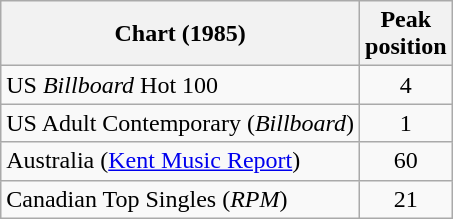<table class="wikitable sortable">
<tr>
<th>Chart (1985)</th>
<th>Peak<br>position</th>
</tr>
<tr>
<td>US <em>Billboard</em> Hot 100</td>
<td align="center">4</td>
</tr>
<tr>
<td>US Adult Contemporary (<em>Billboard</em>)</td>
<td align="center">1</td>
</tr>
<tr>
<td>Australia (<a href='#'>Kent Music Report</a>)</td>
<td style="text-align:center;">60</td>
</tr>
<tr>
<td>Canadian Top Singles (<em>RPM</em>)</td>
<td align="center">21</td>
</tr>
</table>
